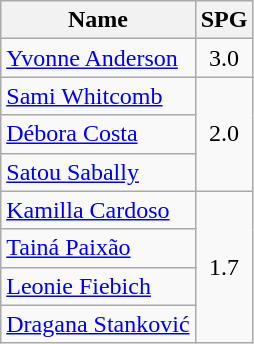<table class=wikitable>
<tr>
<th>Name</th>
<th>SPG</th>
</tr>
<tr>
<td> <a href='#'>Yvonne Anderson</a></td>
<td align=center>3.0</td>
</tr>
<tr>
<td> <a href='#'>Sami Whitcomb</a></td>
<td align=center rowspan=3>2.0</td>
</tr>
<tr>
<td> <a href='#'>Débora Costa</a></td>
</tr>
<tr>
<td> <a href='#'>Satou Sabally</a></td>
</tr>
<tr>
<td> <a href='#'>Kamilla Cardoso</a></td>
<td align=center rowspan=4>1.7</td>
</tr>
<tr>
<td> <a href='#'>Tainá Paixão</a></td>
</tr>
<tr>
<td> <a href='#'>Leonie Fiebich</a></td>
</tr>
<tr>
<td> <a href='#'>Dragana Stanković</a></td>
</tr>
</table>
